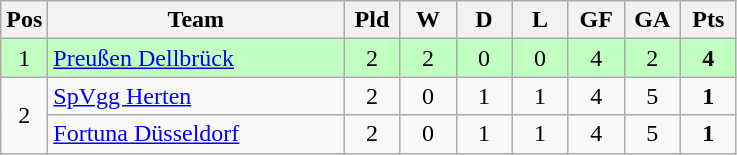<table class="wikitable nowrap" style=text-align:center>
<tr>
<th>Pos</th>
<th width=190>Team</th>
<th width=30>Pld</th>
<th width=30>W</th>
<th width=30>D</th>
<th width=30>L</th>
<th width=30>GF</th>
<th width=30>GA</th>
<th width=30>Pts</th>
</tr>
<tr bgcolor=c1ffc1>
<td>1</td>
<td align=left><a href='#'>Preußen Dellbrück</a></td>
<td>2</td>
<td>2</td>
<td>0</td>
<td>0</td>
<td>4</td>
<td>2</td>
<td><strong>4</strong></td>
</tr>
<tr>
<td rowspan="2">2</td>
<td align=left><a href='#'>SpVgg Herten</a></td>
<td>2</td>
<td>0</td>
<td>1</td>
<td>1</td>
<td>4</td>
<td>5</td>
<td><strong>1</strong></td>
</tr>
<tr>
<td align=left><a href='#'>Fortuna Düsseldorf</a></td>
<td>2</td>
<td>0</td>
<td>1</td>
<td>1</td>
<td>4</td>
<td>5</td>
<td><strong>1</strong></td>
</tr>
</table>
